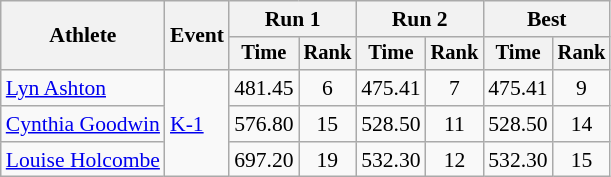<table class=wikitable style=font-size:90%;text-align:center>
<tr>
<th rowspan=2>Athlete</th>
<th rowspan=2>Event</th>
<th colspan=2>Run 1</th>
<th colspan=2>Run 2</th>
<th colspan=2>Best</th>
</tr>
<tr style=font-size:95%>
<th>Time</th>
<th>Rank</th>
<th>Time</th>
<th>Rank</th>
<th>Time</th>
<th>Rank</th>
</tr>
<tr>
<td align=left><a href='#'>Lyn Ashton</a></td>
<td align=left rowspan=3><a href='#'>K-1</a></td>
<td>481.45</td>
<td>6</td>
<td>475.41</td>
<td>7</td>
<td>475.41</td>
<td>9</td>
</tr>
<tr>
<td align=left><a href='#'>Cynthia Goodwin</a></td>
<td>576.80</td>
<td>15</td>
<td>528.50</td>
<td>11</td>
<td>528.50</td>
<td>14</td>
</tr>
<tr>
<td align=left><a href='#'>Louise Holcombe</a></td>
<td>697.20</td>
<td>19</td>
<td>532.30</td>
<td>12</td>
<td>532.30</td>
<td>15</td>
</tr>
</table>
